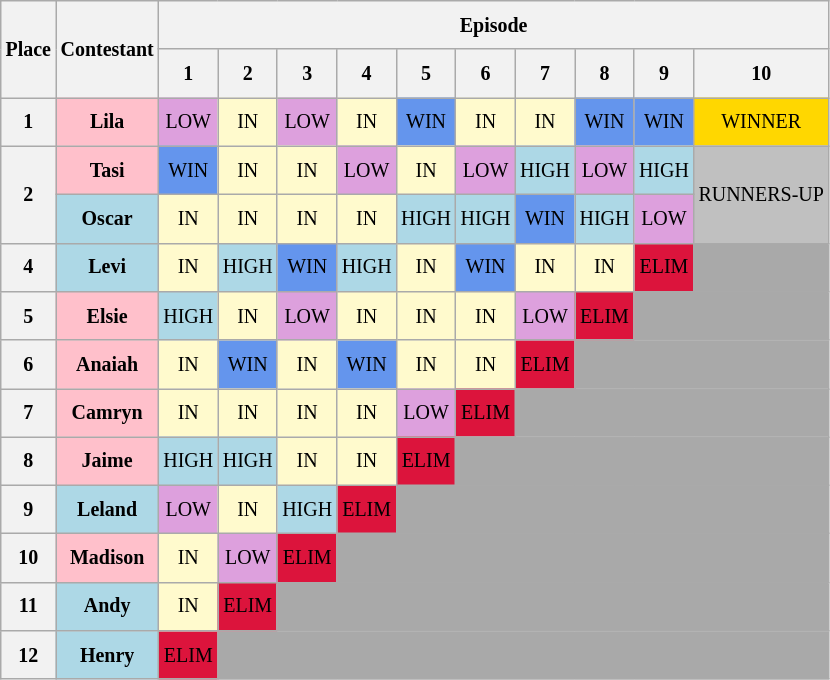<table class="wikitable" style="text-align: center; font-size: 10pt; line-height:26px;">
<tr>
<th rowspan="2">Place</th>
<th rowspan="2">Contestant</th>
<th colspan="10">Episode</th>
</tr>
<tr>
<th colspan="1">1</th>
<th colspan="1">2</th>
<th colspan="1">3</th>
<th colspan="1">4</th>
<th colspan="1">5</th>
<th colspan="1">6</th>
<th colspan="1">7</th>
<th colspan="1">8</th>
<th colspan="1">9</th>
<th colspan="1">10</th>
</tr>
<tr>
<th>1</th>
<th style="background:pink">Lila</th>
<td style="background:plum">LOW</td>
<td style="background:lemonchiffon">IN</td>
<td style="background:plum">LOW</td>
<td style="background:lemonchiffon">IN</td>
<td style="background:cornflowerblue">WIN</td>
<td style="background:lemonchiffon">IN</td>
<td style="background:lemonchiffon">IN</td>
<td style="background:cornflowerblue">WIN</td>
<td style="background:cornflowerblue">WIN</td>
<td style="background:gold;">WINNER</td>
</tr>
<tr>
<th rowspan="2">2</th>
<th style="background:pink">Tasi</th>
<td style="background:cornflowerblue">WIN</td>
<td style="background:lemonchiffon">IN</td>
<td style="background:lemonchiffon">IN</td>
<td style="background:plum">LOW</td>
<td style="background:lemonchiffon">IN</td>
<td style="background:plum">LOW</td>
<td style="background:lightblue">HIGH</td>
<td style="background:plum">LOW</td>
<td style="background:lightblue">HIGH</td>
<td rowspan="2" style="background:silver;">RUNNERS-UP</td>
</tr>
<tr>
<th style="background:lightblue">Oscar</th>
<td style="background:lemonchiffon">IN</td>
<td style="background:lemonchiffon">IN</td>
<td style="background:lemonchiffon">IN</td>
<td style="background:lemonchiffon">IN</td>
<td style="background:lightblue">HIGH</td>
<td style="background:lightblue">HIGH</td>
<td style="background:cornflowerblue">WIN</td>
<td style="background:lightblue">HIGH</td>
<td style="background:plum">LOW</td>
</tr>
<tr>
<th>4</th>
<th style="background:lightblue">Levi</th>
<td style="background:lemonchiffon">IN</td>
<td style="background:lightblue">HIGH</td>
<td style="background:cornflowerblue">WIN</td>
<td style="background:lightblue">HIGH</td>
<td style="background:lemonchiffon">IN</td>
<td style="background:cornflowerblue">WIN</td>
<td style="background:lemonchiffon">IN</td>
<td style="background:lemonchiffon">IN</td>
<td style="background:crimson">ELIM</td>
<td colspan="1" style="background:darkgrey;"></td>
</tr>
<tr>
<th>5</th>
<th style="background:pink">Elsie</th>
<td style="background:lightblue">HIGH</td>
<td style="background:lemonchiffon">IN</td>
<td style="background:plum">LOW</td>
<td style="background:lemonchiffon">IN</td>
<td style="background:lemonchiffon">IN</td>
<td style="background:lemonchiffon">IN</td>
<td style="background:plum">LOW</td>
<td style="background:crimson">ELIM</td>
<td colspan="2" style="background:darkgrey;"></td>
</tr>
<tr>
<th>6</th>
<th style="background:pink">Anaiah</th>
<td style="background:lemonchiffon">IN</td>
<td style="background:cornflowerblue">WIN</td>
<td style="background:lemonchiffon">IN</td>
<td style="background:cornflowerblue">WIN</td>
<td style="background:lemonchiffon">IN</td>
<td style="background:lemonchiffon">IN</td>
<td style="background:crimson">ELIM</td>
<td colspan="3" style="background:darkgrey;"></td>
</tr>
<tr>
<th>7</th>
<th style="background:pink">Camryn</th>
<td style="background:lemonchiffon">IN</td>
<td style="background:lemonchiffon">IN</td>
<td style="background:lemonchiffon">IN</td>
<td style="background:lemonchiffon">IN</td>
<td style="background:plum">LOW</td>
<td style="background:crimson">ELIM</td>
<td colspan="4" style="background:darkgrey;"></td>
</tr>
<tr>
<th>8</th>
<th style="background:pink">Jaime</th>
<td style="background:lightblue">HIGH</td>
<td style="background:lightblue">HIGH</td>
<td style="background:lemonchiffon">IN</td>
<td style="background:lemonchiffon">IN</td>
<td style="background:crimson">ELIM</td>
<td colspan="5" style="background:darkgrey;"></td>
</tr>
<tr>
<th>9</th>
<th style="background:lightblue">Leland</th>
<td style="background:plum">LOW</td>
<td style="background:lemonchiffon">IN</td>
<td style="background:lightblue">HIGH</td>
<td style="background:crimson">ELIM</td>
<td colspan="6" style="background:darkgrey;"></td>
</tr>
<tr>
<th>10</th>
<th style="background:pink">Madison</th>
<td style="background:lemonchiffon">IN</td>
<td style="background:plum">LOW</td>
<td style="background:crimson">ELIM</td>
<td colspan="7" style="background:darkgrey;"></td>
</tr>
<tr>
<th>11</th>
<th style="background:lightblue">Andy</th>
<td style="background:lemonchiffon">IN</td>
<td style="background:crimson">ELIM</td>
<td colspan="8" style="background:darkgrey;"></td>
</tr>
<tr>
<th>12</th>
<th style="background:lightblue">Henry</th>
<td style="background:crimson">ELIM</td>
<td colspan="9" style="background:darkgrey;"></td>
</tr>
</table>
